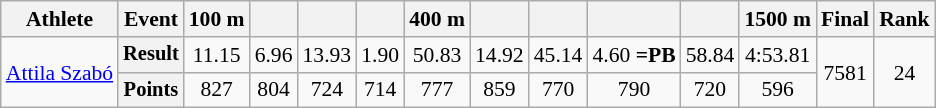<table class=wikitable style="font-size:90%;">
<tr>
<th>Athlete</th>
<th>Event</th>
<th>100 m</th>
<th></th>
<th></th>
<th></th>
<th>400 m</th>
<th></th>
<th></th>
<th></th>
<th></th>
<th>1500 m</th>
<th>Final</th>
<th>Rank</th>
</tr>
<tr align=center>
<td rowspan=2 align=left><a href='#'>Attila Szabó</a></td>
<th style="font-size:95%">Result</th>
<td>11.15</td>
<td>6.96</td>
<td>13.93</td>
<td>1.90</td>
<td>50.83</td>
<td>14.92</td>
<td>45.14</td>
<td>4.60 <strong>=PB</strong></td>
<td>58.84</td>
<td>4:53.81</td>
<td rowspan=2>7581</td>
<td rowspan=2>24</td>
</tr>
<tr align=center>
<th style="font-size:95%">Points</th>
<td>827</td>
<td>804</td>
<td>724</td>
<td>714</td>
<td>777</td>
<td>859</td>
<td>770</td>
<td>790</td>
<td>720</td>
<td>596</td>
</tr>
</table>
